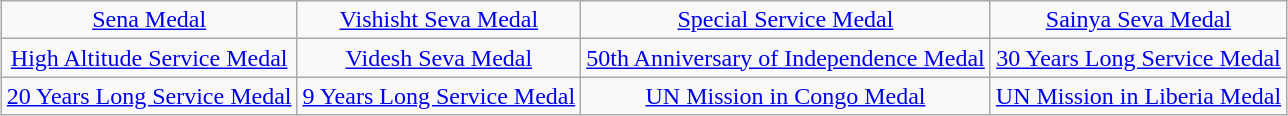<table class="wikitable" style="margin:1em auto; text-align:center;">
<tr>
<td><a href='#'>Sena Medal</a></td>
<td><a href='#'>Vishisht Seva Medal</a></td>
<td><a href='#'>Special Service Medal</a></td>
<td><a href='#'>Sainya Seva Medal</a></td>
</tr>
<tr>
<td><a href='#'>High Altitude Service Medal</a></td>
<td><a href='#'>Videsh Seva Medal</a></td>
<td><a href='#'>50th Anniversary of Independence Medal</a></td>
<td><a href='#'>30 Years Long Service Medal</a></td>
</tr>
<tr>
<td><a href='#'>20 Years Long Service Medal</a></td>
<td><a href='#'>9 Years Long Service Medal</a></td>
<td><a href='#'>UN Mission in Congo Medal</a></td>
<td><a href='#'>UN Mission in Liberia Medal</a></td>
</tr>
</table>
